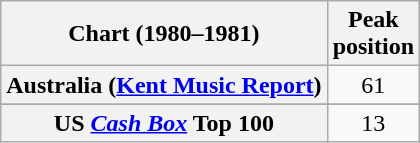<table class="wikitable sortable plainrowheaders" style="text-align:center">
<tr>
<th>Chart (1980–1981)</th>
<th>Peak<br>position</th>
</tr>
<tr>
<th scope="row">Australia (<a href='#'>Kent Music Report</a>)</th>
<td>61</td>
</tr>
<tr>
</tr>
<tr>
</tr>
<tr>
</tr>
<tr>
</tr>
<tr>
</tr>
<tr>
</tr>
<tr>
</tr>
<tr>
</tr>
<tr>
</tr>
<tr>
</tr>
<tr>
<th scope="row">US <a href='#'><em>Cash Box</em></a> Top 100</th>
<td>13</td>
</tr>
</table>
